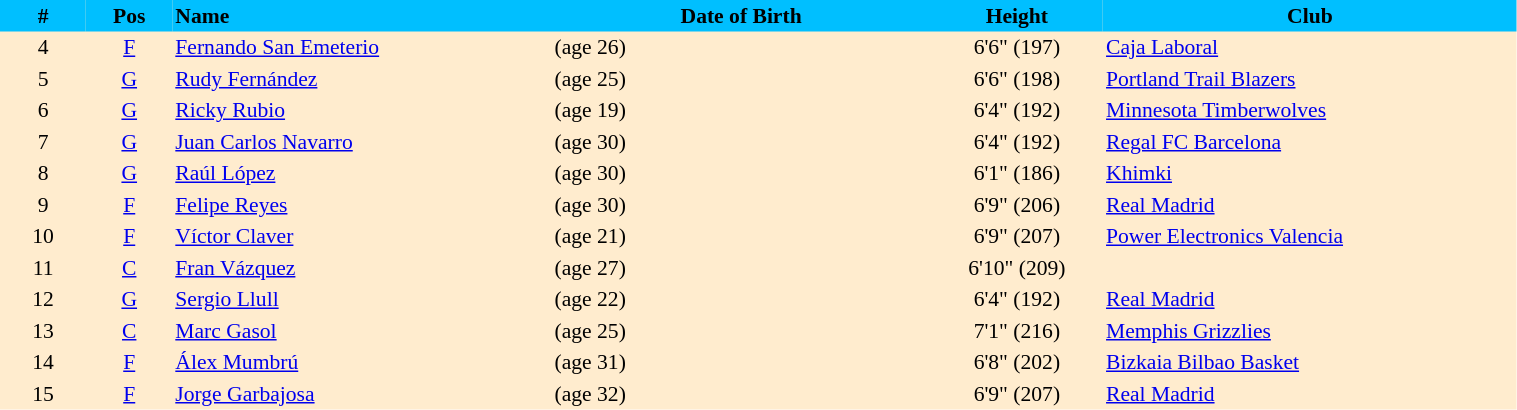<table border=0 cellpadding=2 cellspacing=0  |- bgcolor=#FFECCE style="text-align:center; font-size:90%;" width=80%>
<tr bgcolor=#00BFFF>
<th width=5%>#</th>
<th width=5%>Pos</th>
<th width=22% align=left>Name</th>
<th width=22%>Date of Birth</th>
<th width=10%>Height</th>
<th width=24%>Club</th>
</tr>
<tr>
<td>4</td>
<td><a href='#'>F</a></td>
<td align=left><a href='#'>Fernando San Emeterio</a></td>
<td align=left> (age 26)</td>
<td>6'6" (197)</td>
<td align=left> <a href='#'>Caja Laboral</a></td>
</tr>
<tr>
<td>5</td>
<td><a href='#'>G</a></td>
<td align=left><a href='#'>Rudy Fernández</a></td>
<td align=left> (age 25)</td>
<td>6'6" (198)</td>
<td align=left> <a href='#'>Portland Trail Blazers</a></td>
</tr>
<tr>
<td>6</td>
<td><a href='#'>G</a></td>
<td align=left><a href='#'>Ricky Rubio</a></td>
<td align=left> (age 19)</td>
<td>6'4" (192)</td>
<td align=left> <a href='#'>Minnesota Timberwolves</a></td>
</tr>
<tr>
<td>7</td>
<td><a href='#'>G</a></td>
<td align=left><a href='#'>Juan Carlos Navarro</a></td>
<td align=left> (age 30)</td>
<td>6'4" (192)</td>
<td align=left> <a href='#'>Regal FC Barcelona</a></td>
</tr>
<tr>
<td>8</td>
<td><a href='#'>G</a></td>
<td align=left><a href='#'>Raúl López</a></td>
<td align=left> (age 30)</td>
<td>6'1" (186)</td>
<td align=left> <a href='#'>Khimki</a></td>
</tr>
<tr>
<td>9</td>
<td><a href='#'>F</a></td>
<td align=left><a href='#'>Felipe Reyes</a></td>
<td align=left> (age 30)</td>
<td>6'9" (206)</td>
<td align=left> <a href='#'>Real Madrid</a></td>
</tr>
<tr>
<td>10</td>
<td><a href='#'>F</a></td>
<td align=left><a href='#'>Víctor Claver</a></td>
<td align=left> (age 21)</td>
<td>6'9" (207)</td>
<td align=left> <a href='#'>Power Electronics Valencia</a></td>
</tr>
<tr>
<td>11</td>
<td><a href='#'>C</a></td>
<td align=left><a href='#'>Fran Vázquez</a></td>
<td align=left> (age 27)</td>
<td>6'10" (209)</td>
<td align=left> </td>
</tr>
<tr>
<td>12</td>
<td><a href='#'>G</a></td>
<td align=left><a href='#'>Sergio Llull</a></td>
<td align=left> (age 22)</td>
<td>6'4" (192)</td>
<td align=left> <a href='#'>Real Madrid</a></td>
</tr>
<tr>
<td>13</td>
<td><a href='#'>C</a></td>
<td align=left><a href='#'>Marc Gasol</a></td>
<td align=left> (age 25)</td>
<td>7'1" (216)</td>
<td align=left> <a href='#'>Memphis Grizzlies</a></td>
</tr>
<tr>
<td>14</td>
<td><a href='#'>F</a></td>
<td align=left><a href='#'>Álex Mumbrú</a></td>
<td align=left> (age 31)</td>
<td>6'8" (202)</td>
<td align=left> <a href='#'>Bizkaia Bilbao Basket</a></td>
</tr>
<tr>
<td>15</td>
<td><a href='#'>F</a></td>
<td align=left><a href='#'>Jorge Garbajosa</a></td>
<td align=left> (age 32)</td>
<td>6'9" (207)</td>
<td align=left> <a href='#'>Real Madrid</a></td>
</tr>
</table>
